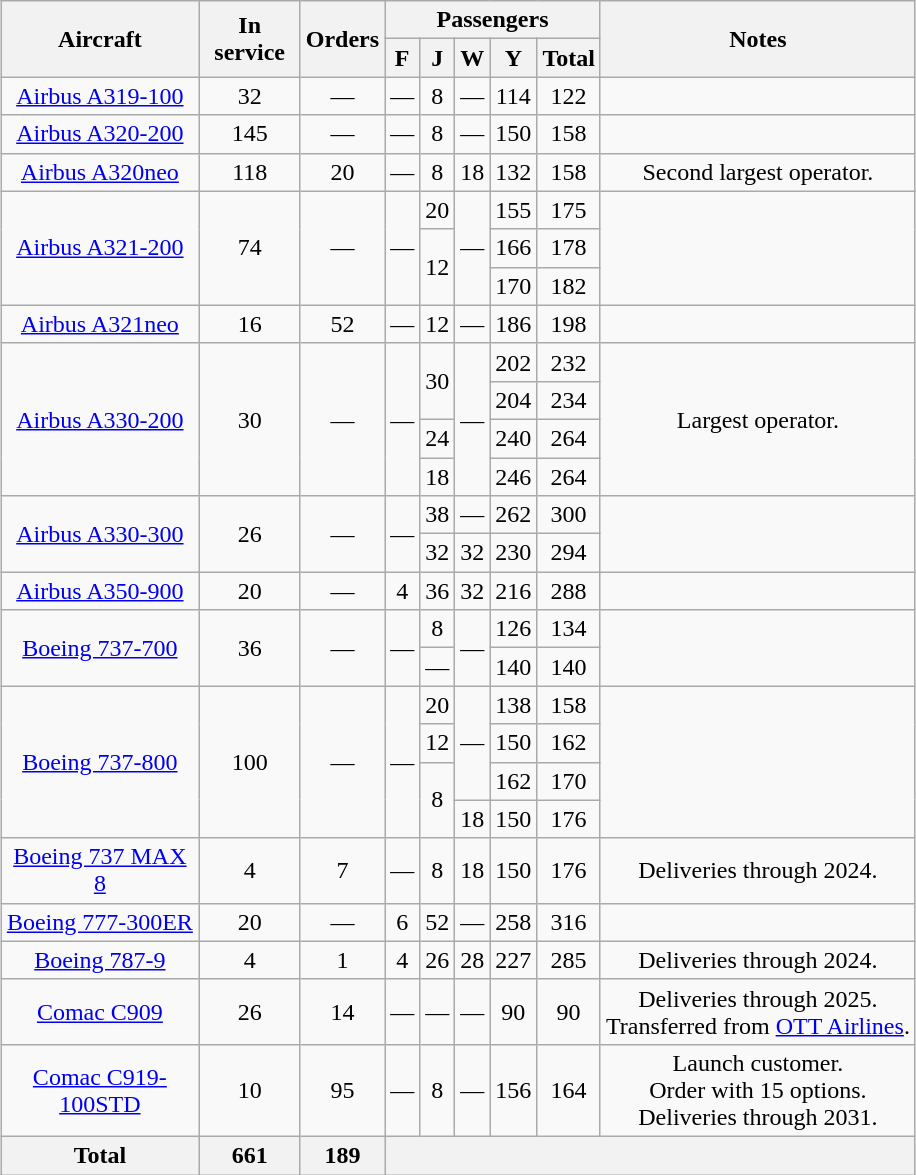<table class="wikitable" style="border-collapse:collapse;text-align:center;margin:auto;">
<tr>
<th rowspan="2" style="width:125px;">Aircraft</th>
<th rowspan="2" style="width:60px;">In service</th>
<th rowspan="2" style="width:25px;">Orders</th>
<th colspan="5">Passengers</th>
<th rowspan="2">Notes</th>
</tr>
<tr>
<th><abbr>F</abbr></th>
<th><abbr>J</abbr></th>
<th><abbr>W</abbr></th>
<th><abbr>Y</abbr></th>
<th>Total</th>
</tr>
<tr>
<td><a href='#'>Airbus A319-100</a></td>
<td>32</td>
<td>—</td>
<td>—</td>
<td>8</td>
<td>—</td>
<td>114</td>
<td>122</td>
<td></td>
</tr>
<tr>
<td><a href='#'>Airbus A320-200</a></td>
<td>145</td>
<td>—</td>
<td>—</td>
<td>8</td>
<td>—</td>
<td>150</td>
<td>158</td>
<td></td>
</tr>
<tr>
<td><a href='#'>Airbus A320neo</a></td>
<td>118</td>
<td>20</td>
<td>—</td>
<td>8</td>
<td>18</td>
<td>132</td>
<td>158</td>
<td>Second largest operator.</td>
</tr>
<tr>
<td rowspan="3"><a href='#'>Airbus A321-200</a></td>
<td rowspan="3">74</td>
<td rowspan="3">—</td>
<td rowspan="3">—</td>
<td>20</td>
<td rowspan="3">—</td>
<td>155</td>
<td>175</td>
<td rowspan="3"></td>
</tr>
<tr>
<td rowspan="2">12</td>
<td>166</td>
<td>178</td>
</tr>
<tr>
<td>170</td>
<td>182</td>
</tr>
<tr>
<td><a href='#'>Airbus A321neo</a></td>
<td>16</td>
<td>52</td>
<td>—</td>
<td>12</td>
<td>—</td>
<td>186</td>
<td>198</td>
<td></td>
</tr>
<tr>
<td rowspan="4"><a href='#'>Airbus A330-200</a></td>
<td rowspan="4">30</td>
<td rowspan="4">—</td>
<td rowspan="4">—</td>
<td rowspan="2">30</td>
<td rowspan="4">—</td>
<td>202</td>
<td>232</td>
<td rowspan="4">Largest operator.</td>
</tr>
<tr>
<td>204</td>
<td>234</td>
</tr>
<tr>
<td>24</td>
<td>240</td>
<td>264</td>
</tr>
<tr>
<td>18</td>
<td>246</td>
<td>264</td>
</tr>
<tr>
<td rowspan="2"><a href='#'>Airbus A330-300</a></td>
<td rowspan="2">26</td>
<td rowspan="2">—</td>
<td rowspan="2">—</td>
<td>38</td>
<td>—</td>
<td>262</td>
<td>300</td>
<td rowspan="2"></td>
</tr>
<tr>
<td>32</td>
<td>32</td>
<td>230</td>
<td>294</td>
</tr>
<tr>
<td><a href='#'>Airbus A350-900</a></td>
<td>20</td>
<td>—</td>
<td>4</td>
<td>36</td>
<td>32</td>
<td>216</td>
<td>288</td>
<td></td>
</tr>
<tr>
<td rowspan="2"><a href='#'>Boeing 737-700</a></td>
<td rowspan="2">36</td>
<td rowspan="2">—</td>
<td rowspan="2">—</td>
<td>8</td>
<td rowspan="2">—</td>
<td>126</td>
<td>134</td>
<td rowspan="2"></td>
</tr>
<tr>
<td>—</td>
<td>140</td>
<td>140</td>
</tr>
<tr>
<td rowspan="4"><a href='#'>Boeing 737-800</a></td>
<td rowspan="4">100</td>
<td rowspan="4">—</td>
<td rowspan="4">—</td>
<td>20</td>
<td rowspan="3">—</td>
<td>138</td>
<td>158</td>
<td rowspan="4"></td>
</tr>
<tr>
<td>12</td>
<td>150</td>
<td>162</td>
</tr>
<tr>
<td rowspan="2">8</td>
<td>162</td>
<td>170</td>
</tr>
<tr>
<td>18</td>
<td>150</td>
<td>176</td>
</tr>
<tr>
<td><a href='#'>Boeing 737 MAX 8</a></td>
<td>4</td>
<td>7</td>
<td>—</td>
<td>8</td>
<td>18</td>
<td>150</td>
<td>176</td>
<td>Deliveries through 2024.</td>
</tr>
<tr>
<td><a href='#'>Boeing 777-300ER</a></td>
<td>20</td>
<td>—</td>
<td>6</td>
<td>52</td>
<td>—</td>
<td>258</td>
<td>316</td>
<td></td>
</tr>
<tr>
<td><a href='#'>Boeing 787-9</a></td>
<td>4</td>
<td>1</td>
<td>4</td>
<td>26</td>
<td>28</td>
<td>227</td>
<td>285</td>
<td>Deliveries through 2024.</td>
</tr>
<tr>
<td><a href='#'>Comac C909</a></td>
<td>26</td>
<td>14</td>
<td>—</td>
<td>—</td>
<td>—</td>
<td>90</td>
<td>90</td>
<td>Deliveries through 2025.<br>Transferred from <a href='#'>OTT Airlines</a>.</td>
</tr>
<tr>
<td><a href='#'>Comac C919-100STD</a></td>
<td>10</td>
<td>95</td>
<td>—</td>
<td>8</td>
<td>—</td>
<td>156</td>
<td>164</td>
<td>Launch customer.<br>Order with 15 options.<br>Deliveries through 2031.</td>
</tr>
<tr>
<th>Total</th>
<th>661</th>
<th>189</th>
<th colspan="6"></th>
</tr>
</table>
